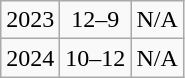<table class="wikitable" style="text-align:center;">
<tr>
<td>2023</td>
<td>12–9</td>
<td>N/A</td>
</tr>
<tr>
<td>2024</td>
<td>10–12</td>
<td>N/A</td>
</tr>
</table>
